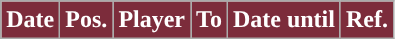<table class="wikitable plainrowheaders sortable">
<tr>
<th style="background:#7C2C3B; color:#FFFFFF; ">Date</th>
<th style="background:#7C2C3B; color:#FFFFFF; ">Pos.</th>
<th style="background:#7C2C3B; color:#FFFFFF; ">Player</th>
<th style="background:#7C2C3B; color:#FFFFFF; ">To</th>
<th style="background:#7C2C3B; color:#FFFFFF; ">Date until</th>
<th style="background:#7C2C3B; color:#FFFFFF; ">Ref.</th>
</tr>
</table>
